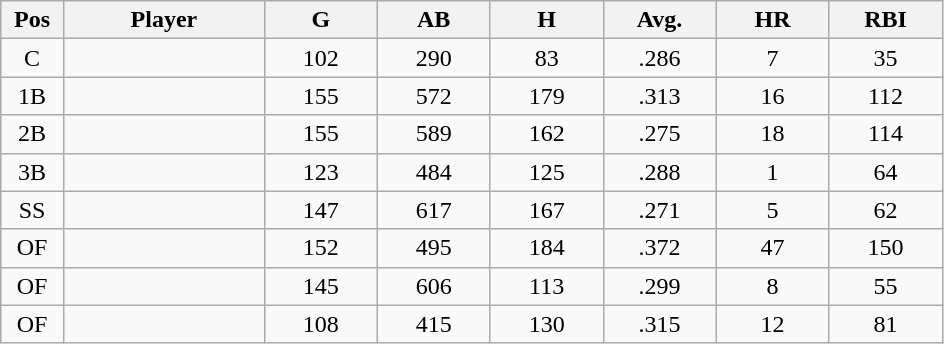<table class="wikitable sortable">
<tr>
<th bgcolor="#DDDDFF" width="5%">Pos</th>
<th bgcolor="#DDDDFF" width="16%">Player</th>
<th bgcolor="#DDDDFF" width="9%">G</th>
<th bgcolor="#DDDDFF" width="9%">AB</th>
<th bgcolor="#DDDDFF" width="9%">H</th>
<th bgcolor="#DDDDFF" width="9%">Avg.</th>
<th bgcolor="#DDDDFF" width="9%">HR</th>
<th bgcolor="#DDDDFF" width="9%">RBI</th>
</tr>
<tr align="center">
<td>C</td>
<td></td>
<td>102</td>
<td>290</td>
<td>83</td>
<td>.286</td>
<td>7</td>
<td>35</td>
</tr>
<tr align="center">
<td>1B</td>
<td></td>
<td>155</td>
<td>572</td>
<td>179</td>
<td>.313</td>
<td>16</td>
<td>112</td>
</tr>
<tr align="center">
<td>2B</td>
<td></td>
<td>155</td>
<td>589</td>
<td>162</td>
<td>.275</td>
<td>18</td>
<td>114</td>
</tr>
<tr align="center">
<td>3B</td>
<td></td>
<td>123</td>
<td>484</td>
<td>125</td>
<td>.288</td>
<td>1</td>
<td>64</td>
</tr>
<tr align="center">
<td>SS</td>
<td></td>
<td>147</td>
<td>617</td>
<td>167</td>
<td>.271</td>
<td>5</td>
<td>62</td>
</tr>
<tr align="center">
<td>OF</td>
<td></td>
<td>152</td>
<td>495</td>
<td>184</td>
<td>.372</td>
<td>47</td>
<td>150</td>
</tr>
<tr align="center">
<td>OF</td>
<td></td>
<td>145</td>
<td>606</td>
<td>113</td>
<td>.299</td>
<td>8</td>
<td>55</td>
</tr>
<tr align="center">
<td>OF</td>
<td></td>
<td>108</td>
<td>415</td>
<td>130</td>
<td>.315</td>
<td>12</td>
<td>81</td>
</tr>
</table>
